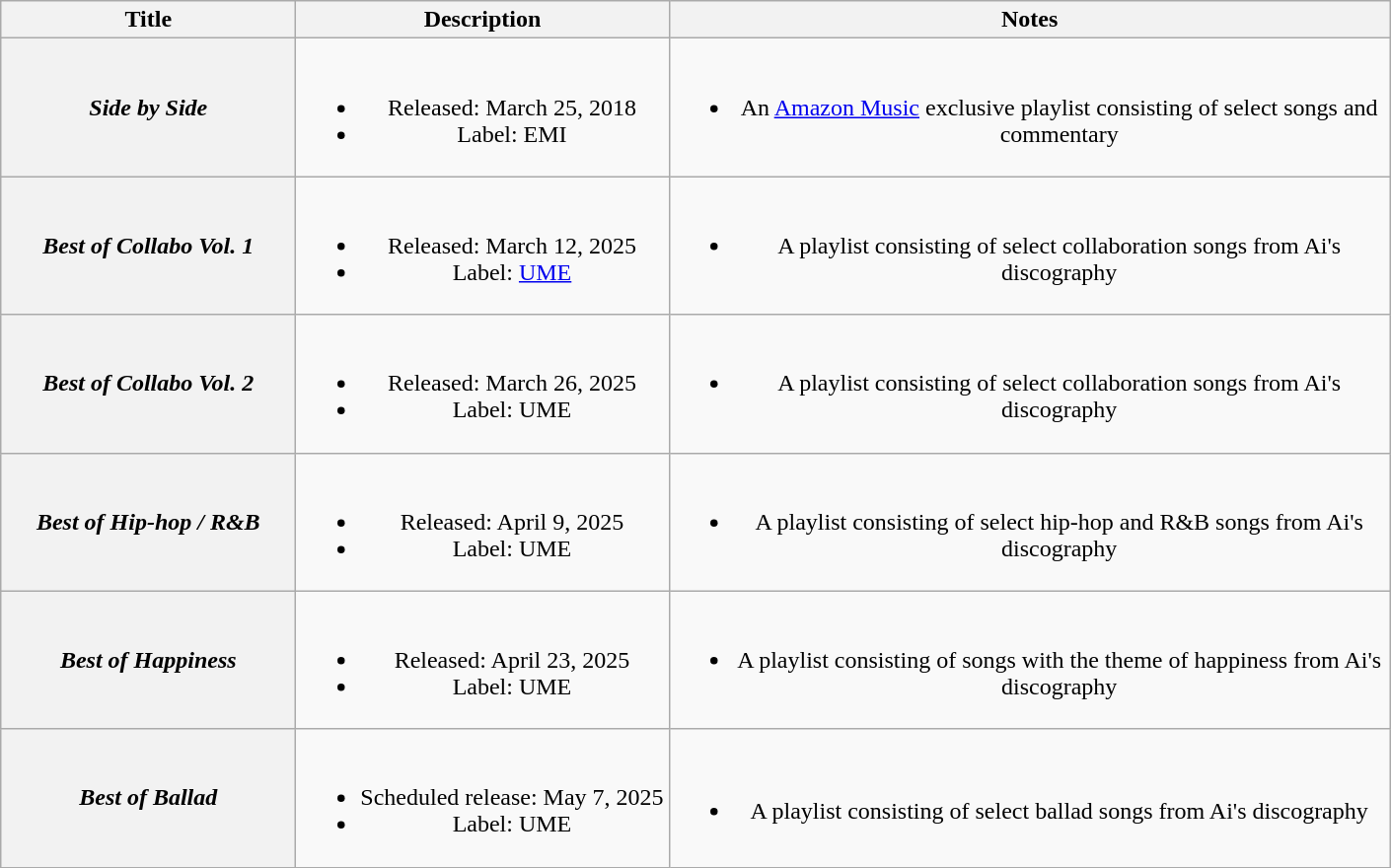<table class="wikitable plainrowheaders" style="text-align:center;">
<tr>
<th scope="col" style="width:12em;">Title</th>
<th scope="col">Description</th>
<th scope="col" style="width:30em;">Notes</th>
</tr>
<tr>
<th scope="row"><em>Side by Side</em></th>
<td><br><ul><li>Released: March 25, 2018</li><li>Label: EMI</li></ul></td>
<td><br><ul><li>An <a href='#'>Amazon Music</a> exclusive playlist consisting of select songs and commentary</li></ul></td>
</tr>
<tr>
<th scope="row"><em>Best of Collabo Vol. 1</em></th>
<td><br><ul><li>Released: March 12, 2025</li><li>Label: <a href='#'>UME</a></li></ul></td>
<td><br><ul><li>A playlist consisting of select collaboration songs from Ai's discography</li></ul></td>
</tr>
<tr>
<th scope="row"><em>Best of Collabo Vol. 2</em></th>
<td><br><ul><li>Released: March 26, 2025</li><li>Label: UME</li></ul></td>
<td><br><ul><li>A playlist consisting of select collaboration songs from Ai's discography</li></ul></td>
</tr>
<tr>
<th scope="row"><em>Best of Hip-hop / R&B</em></th>
<td><br><ul><li>Released: April 9, 2025</li><li>Label: UME</li></ul></td>
<td><br><ul><li>A playlist consisting of select hip-hop and R&B songs from Ai's discography</li></ul></td>
</tr>
<tr>
<th scope="row"><em>Best of Happiness</em></th>
<td><br><ul><li>Released: April 23, 2025</li><li>Label: UME</li></ul></td>
<td><br><ul><li>A playlist consisting of songs with the theme of happiness from Ai's discography</li></ul></td>
</tr>
<tr>
<th scope="row"><em>Best of Ballad</em></th>
<td><br><ul><li>Scheduled release: May 7, 2025</li><li>Label: UME</li></ul></td>
<td><br><ul><li>A playlist consisting of select ballad songs from Ai's discography</li></ul></td>
</tr>
</table>
